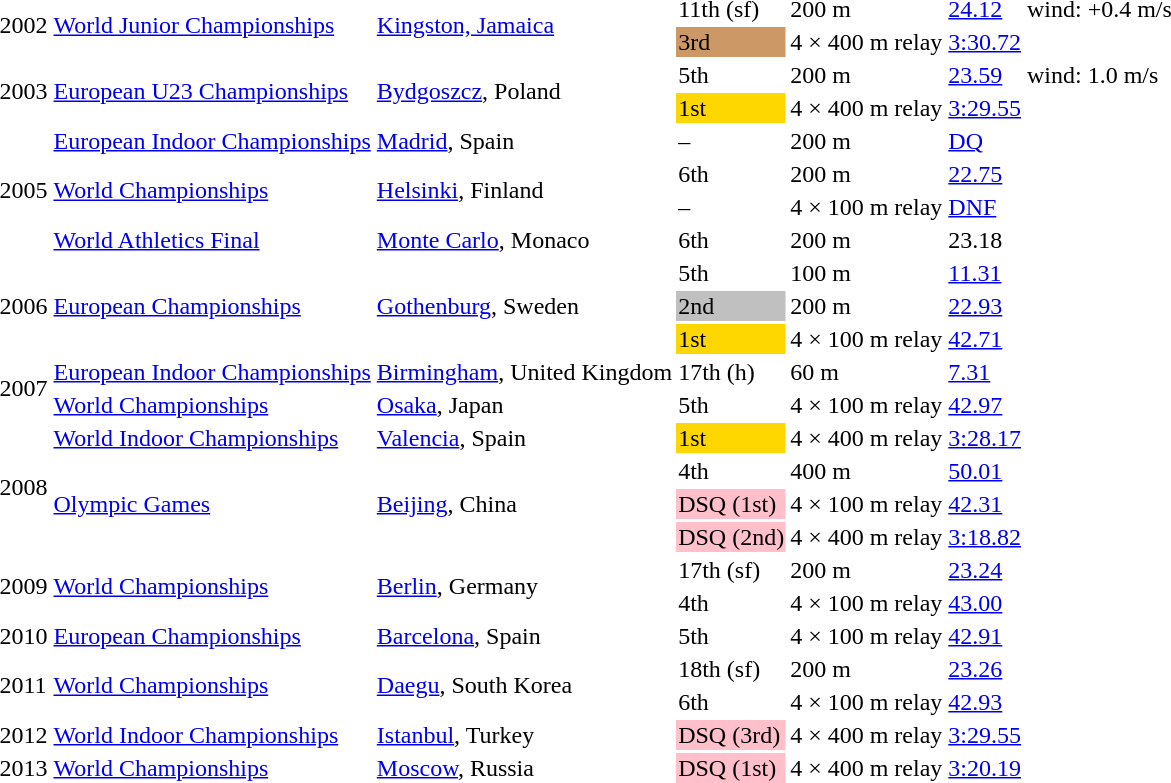<table>
<tr>
<td rowspan=2>2002</td>
<td rowspan=2><a href='#'>World Junior Championships</a></td>
<td rowspan=2><a href='#'>Kingston, Jamaica</a></td>
<td>11th (sf)</td>
<td>200 m</td>
<td><a href='#'>24.12</a></td>
<td>wind: +0.4 m/s</td>
</tr>
<tr>
<td bgcolor="cc9966">3rd</td>
<td>4 × 400 m relay</td>
<td><a href='#'>3:30.72</a></td>
</tr>
<tr>
<td rowspan=2>2003</td>
<td rowspan=2><a href='#'>European U23 Championships</a></td>
<td rowspan=2><a href='#'>Bydgoszcz</a>, Poland</td>
<td>5th</td>
<td>200 m</td>
<td><a href='#'>23.59</a></td>
<td>wind: 1.0 m/s</td>
</tr>
<tr>
<td bgcolor=gold>1st</td>
<td>4 × 400 m relay</td>
<td><a href='#'>3:29.55</a></td>
</tr>
<tr>
<td rowspan="4">2005</td>
<td><a href='#'>European Indoor Championships</a></td>
<td><a href='#'>Madrid</a>, Spain</td>
<td>–</td>
<td>200 m</td>
<td><a href='#'>DQ</a></td>
</tr>
<tr>
<td rowspan="2"><a href='#'>World Championships</a></td>
<td rowspan="2"><a href='#'>Helsinki</a>, Finland</td>
<td>6th</td>
<td>200 m</td>
<td><a href='#'>22.75</a></td>
</tr>
<tr>
<td>–</td>
<td>4 × 100 m relay</td>
<td><a href='#'>DNF</a></td>
</tr>
<tr>
<td><a href='#'>World Athletics Final</a></td>
<td><a href='#'>Monte Carlo</a>, Monaco</td>
<td>6th</td>
<td>200 m</td>
<td>23.18</td>
</tr>
<tr>
<td rowspan="3">2006</td>
<td rowspan="3"><a href='#'>European Championships</a></td>
<td rowspan="3"><a href='#'>Gothenburg</a>, Sweden</td>
<td>5th</td>
<td>100 m</td>
<td><a href='#'>11.31</a></td>
</tr>
<tr>
<td bgcolor="silver">2nd</td>
<td>200 m</td>
<td><a href='#'>22.93</a></td>
</tr>
<tr>
<td bgcolor="gold">1st</td>
<td>4 × 100 m relay</td>
<td><a href='#'>42.71</a></td>
</tr>
<tr>
<td rowspan="2">2007</td>
<td><a href='#'>European Indoor Championships</a></td>
<td><a href='#'>Birmingham</a>, United Kingdom</td>
<td>17th (h)</td>
<td>60 m</td>
<td><a href='#'>7.31</a></td>
</tr>
<tr>
<td><a href='#'>World Championships</a></td>
<td><a href='#'>Osaka</a>, Japan</td>
<td>5th</td>
<td>4 × 100 m relay</td>
<td><a href='#'>42.97</a></td>
</tr>
<tr>
<td rowspan="4">2008</td>
<td><a href='#'>World Indoor Championships</a></td>
<td><a href='#'>Valencia</a>, Spain</td>
<td bgcolor="gold">1st</td>
<td>4 × 400 m relay</td>
<td><a href='#'>3:28.17</a></td>
</tr>
<tr>
<td rowspan="3"><a href='#'>Olympic Games</a></td>
<td rowspan="3"><a href='#'>Beijing</a>, China</td>
<td>4th</td>
<td>400 m</td>
<td><a href='#'>50.01</a></td>
</tr>
<tr>
<td bgcolor="pink">DSQ (1st)</td>
<td>4 × 100 m relay</td>
<td><a href='#'>42.31</a></td>
</tr>
<tr>
<td bgcolor="pink">DSQ (2nd)</td>
<td>4 × 400 m relay</td>
<td><a href='#'>3:18.82</a></td>
</tr>
<tr>
<td rowspan="2">2009</td>
<td rowspan="2"><a href='#'>World Championships</a></td>
<td rowspan="2"><a href='#'>Berlin</a>, Germany</td>
<td>17th (sf)</td>
<td>200 m</td>
<td><a href='#'>23.24</a></td>
</tr>
<tr>
<td>4th</td>
<td>4 × 100 m relay</td>
<td><a href='#'>43.00</a></td>
</tr>
<tr>
<td>2010</td>
<td><a href='#'>European Championships</a></td>
<td><a href='#'>Barcelona</a>, Spain</td>
<td>5th</td>
<td>4 × 100 m relay</td>
<td><a href='#'>42.91</a></td>
</tr>
<tr>
<td rowspan="2">2011</td>
<td rowspan="2"><a href='#'>World Championships</a></td>
<td rowspan="2"><a href='#'>Daegu</a>, South Korea</td>
<td>18th (sf)</td>
<td>200 m</td>
<td><a href='#'>23.26</a></td>
</tr>
<tr>
<td>6th</td>
<td>4 × 100 m relay</td>
<td><a href='#'>42.93</a></td>
</tr>
<tr>
<td>2012</td>
<td><a href='#'>World Indoor Championships</a></td>
<td><a href='#'>Istanbul</a>, Turkey</td>
<td bgcolor="pink">DSQ (3rd)</td>
<td>4 × 400 m relay</td>
<td><a href='#'>3:29.55</a></td>
</tr>
<tr>
<td>2013</td>
<td><a href='#'>World Championships</a></td>
<td><a href='#'>Moscow</a>, Russia</td>
<td bgcolor="pink">DSQ (1st)</td>
<td>4 × 400 m relay</td>
<td><a href='#'>3:20.19</a></td>
</tr>
</table>
